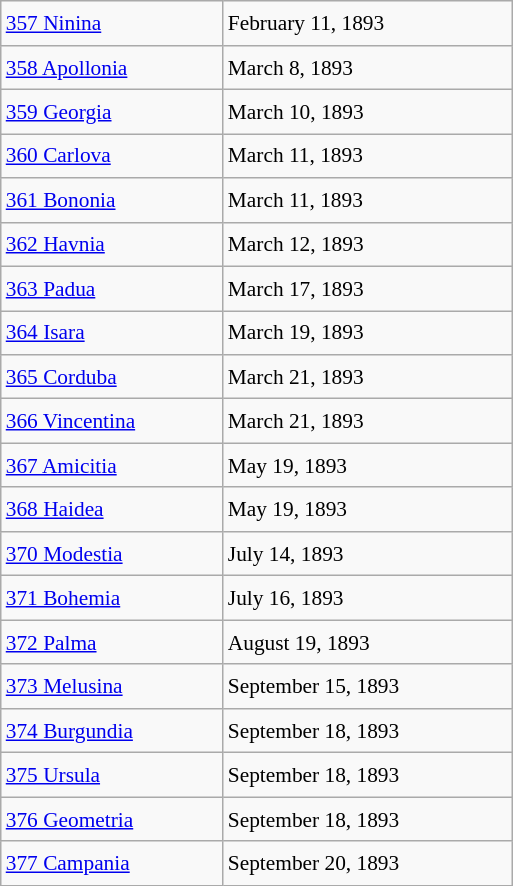<table class="wikitable" style="font-size: 89%; float: left; width: 24em; margin-right: 1em; line-height: 1.6em !important;">
<tr>
<td><a href='#'>357 Ninina</a></td>
<td>February 11, 1893</td>
</tr>
<tr>
<td><a href='#'>358 Apollonia</a></td>
<td>March 8, 1893</td>
</tr>
<tr>
<td><a href='#'>359 Georgia</a></td>
<td>March 10, 1893</td>
</tr>
<tr>
<td><a href='#'>360 Carlova</a></td>
<td>March 11, 1893</td>
</tr>
<tr>
<td><a href='#'>361 Bononia</a></td>
<td>March 11, 1893</td>
</tr>
<tr>
<td><a href='#'>362 Havnia</a></td>
<td>March 12, 1893</td>
</tr>
<tr>
<td><a href='#'>363 Padua</a></td>
<td>March 17, 1893</td>
</tr>
<tr>
<td><a href='#'>364 Isara</a></td>
<td>March 19, 1893</td>
</tr>
<tr>
<td><a href='#'>365 Corduba</a></td>
<td>March 21, 1893</td>
</tr>
<tr>
<td><a href='#'>366 Vincentina</a></td>
<td>March 21, 1893</td>
</tr>
<tr>
<td><a href='#'>367 Amicitia</a></td>
<td>May 19, 1893</td>
</tr>
<tr>
<td><a href='#'>368 Haidea</a></td>
<td>May 19, 1893</td>
</tr>
<tr>
<td><a href='#'>370 Modestia</a></td>
<td>July 14, 1893</td>
</tr>
<tr>
<td><a href='#'>371 Bohemia</a></td>
<td>July 16, 1893</td>
</tr>
<tr>
<td><a href='#'>372 Palma</a></td>
<td>August 19, 1893</td>
</tr>
<tr>
<td><a href='#'>373 Melusina</a></td>
<td>September 15, 1893</td>
</tr>
<tr>
<td><a href='#'>374 Burgundia</a></td>
<td>September 18, 1893</td>
</tr>
<tr>
<td><a href='#'>375 Ursula</a></td>
<td>September 18, 1893</td>
</tr>
<tr>
<td><a href='#'>376 Geometria</a></td>
<td>September 18, 1893</td>
</tr>
<tr>
<td><a href='#'>377 Campania</a></td>
<td>September 20, 1893</td>
</tr>
</table>
